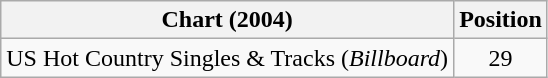<table class="wikitable">
<tr>
<th>Chart (2004)</th>
<th>Position</th>
</tr>
<tr>
<td>US Hot Country Singles & Tracks (<em>Billboard</em>)</td>
<td align="center">29</td>
</tr>
</table>
